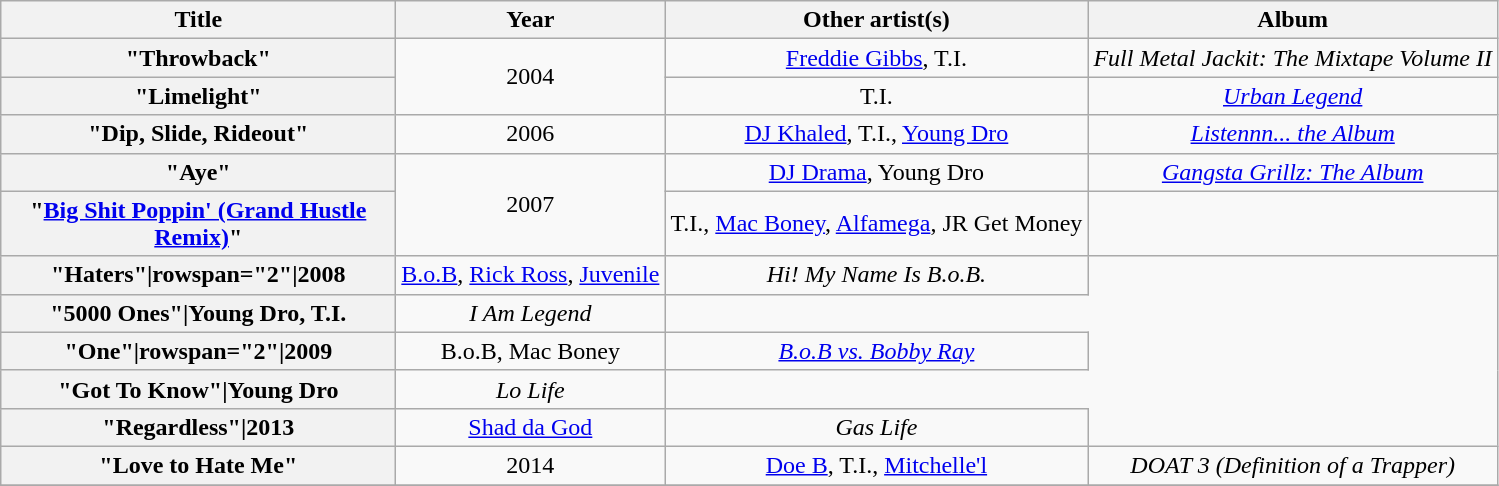<table class="wikitable plainrowheaders" style="text-align:center;">
<tr>
<th scope="col" style="width:16em;">Title</th>
<th scope="col">Year</th>
<th scope="col">Other artist(s)</th>
<th scope="col">Album</th>
</tr>
<tr>
<th scope="row">"Throwback"</th>
<td rowspan="2">2004</td>
<td><a href='#'>Freddie Gibbs</a>, T.I.</td>
<td><em>Full Metal Jackit: The Mixtape Volume II</em></td>
</tr>
<tr>
<th scope="row">"Limelight"</th>
<td>T.I.</td>
<td><em><a href='#'>Urban Legend</a></em></td>
</tr>
<tr>
<th scope="row">"Dip, Slide, Rideout"</th>
<td rowspan="1">2006</td>
<td><a href='#'>DJ Khaled</a>, T.I., <a href='#'>Young Dro</a></td>
<td><em><a href='#'>Listennn... the Album</a></em></td>
</tr>
<tr>
<th scope="row">"Aye"</th>
<td rowspan="2">2007</td>
<td><a href='#'>DJ Drama</a>, Young Dro</td>
<td><em><a href='#'>Gangsta Grillz: The Album</a></em></td>
</tr>
<tr>
<th scope="row">"<a href='#'>Big Shit Poppin' (Grand Hustle Remix)</a>"</th>
<td>T.I., <a href='#'>Mac Boney</a>, <a href='#'>Alfamega</a>, JR Get Money</td>
<td></td>
</tr>
<tr>
<th scope="row">"Haters"|rowspan="2"|2008</th>
<td><a href='#'>B.o.B</a>, <a href='#'>Rick Ross</a>, <a href='#'>Juvenile</a></td>
<td><em>Hi! My Name Is B.o.B.</em></td>
</tr>
<tr>
<th scope="row">"5000 Ones"|Young Dro, T.I.</th>
<td><em>I Am Legend</em></td>
</tr>
<tr>
<th scope="row">"One"|rowspan="2"|2009</th>
<td>B.o.B, Mac Boney</td>
<td><em><a href='#'>B.o.B vs. Bobby Ray</a></em></td>
</tr>
<tr>
<th scope="row">"Got To Know"|Young Dro</th>
<td><em>Lo Life</em></td>
</tr>
<tr>
<th scope="row">"Regardless"|2013</th>
<td><a href='#'>Shad da God</a></td>
<td><em>Gas Life</em></td>
</tr>
<tr>
<th scope="row">"Love to Hate Me"</th>
<td rowspan="1">2014</td>
<td><a href='#'>Doe B</a>, T.I., <a href='#'>Mitchelle'l</a></td>
<td rowspan="1"><em>DOAT 3 (Definition of a Trapper)</em></td>
</tr>
<tr>
</tr>
</table>
